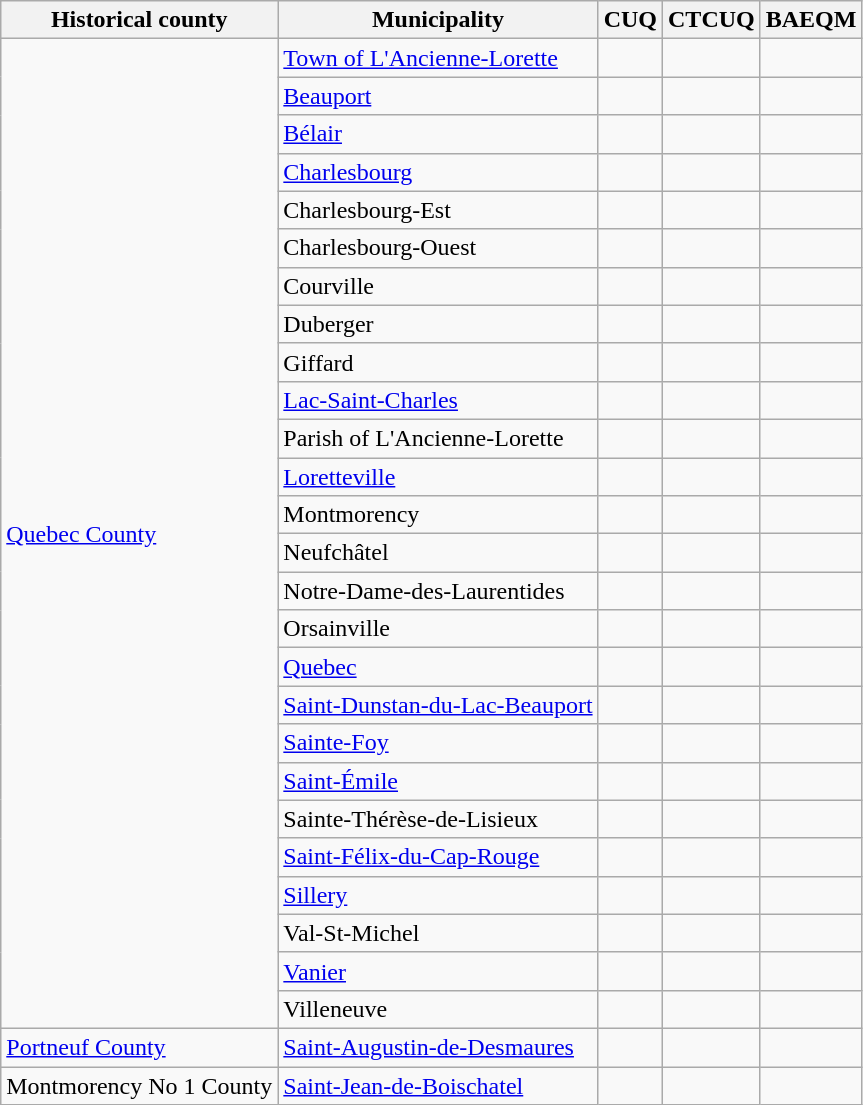<table class="wikitable">
<tr>
<th>Historical county</th>
<th>Municipality</th>
<th>CUQ</th>
<th>CTCUQ</th>
<th>BAEQM</th>
</tr>
<tr style="text-align:center;">
<td style="text-align:left;" rowspan="26"><a href='#'>Quebec County</a></td>
<td style="text-align:left;"><a href='#'>Town of L'Ancienne-Lorette</a></td>
<td></td>
<td></td>
<td></td>
</tr>
<tr style="text-align:center;">
<td style="text-align:left;"><a href='#'>Beauport</a></td>
<td></td>
<td></td>
<td></td>
</tr>
<tr style="text-align:center;">
<td style="text-align:left;"><a href='#'>Bélair</a></td>
<td></td>
<td></td>
<td></td>
</tr>
<tr style="text-align:center;">
<td style="text-align:left;"><a href='#'>Charlesbourg</a></td>
<td></td>
<td></td>
<td></td>
</tr>
<tr style="text-align:center;">
<td style="text-align:left;">Charlesbourg-Est</td>
<td></td>
<td></td>
<td></td>
</tr>
<tr style="text-align:center;">
<td style="text-align:left;">Charlesbourg-Ouest</td>
<td></td>
<td></td>
<td></td>
</tr>
<tr style="text-align:center;">
<td style="text-align:left;">Courville</td>
<td></td>
<td></td>
<td></td>
</tr>
<tr style="text-align:center;">
<td style="text-align:left;">Duberger</td>
<td></td>
<td></td>
<td></td>
</tr>
<tr style="text-align:center;">
<td style="text-align:left;">Giffard</td>
<td></td>
<td></td>
<td></td>
</tr>
<tr style="text-align:center;">
<td style="text-align:left;"><a href='#'>Lac-Saint-Charles</a></td>
<td></td>
<td></td>
<td></td>
</tr>
<tr style="text-align:center;">
<td style="text-align:left;">Parish of L'Ancienne-Lorette</td>
<td></td>
<td></td>
<td></td>
</tr>
<tr style="text-align:center;">
<td style="text-align:left;"><a href='#'>Loretteville</a></td>
<td></td>
<td></td>
<td></td>
</tr>
<tr style="text-align:center;">
<td style="text-align:left;">Montmorency</td>
<td></td>
<td></td>
<td></td>
</tr>
<tr style="text-align:center;">
<td style="text-align:left;">Neufchâtel</td>
<td></td>
<td></td>
<td></td>
</tr>
<tr style="text-align:center;">
<td style="text-align:left;">Notre-Dame-des-Laurentides</td>
<td></td>
<td></td>
<td></td>
</tr>
<tr style="text-align:center;">
<td style="text-align:left;">Orsainville</td>
<td></td>
<td></td>
<td></td>
</tr>
<tr style="text-align:center;">
<td style="text-align:left;"><a href='#'>Quebec</a></td>
<td></td>
<td></td>
<td></td>
</tr>
<tr style="text-align:center;">
<td style="text-align:left;"><a href='#'>Saint-Dunstan-du-Lac-Beauport</a></td>
<td></td>
<td></td>
<td></td>
</tr>
<tr style="text-align:center;">
<td style="text-align:left;"><a href='#'>Sainte-Foy</a></td>
<td></td>
<td></td>
<td></td>
</tr>
<tr style="text-align:center;">
<td style="text-align:left;"><a href='#'>Saint-Émile</a></td>
<td></td>
<td></td>
<td></td>
</tr>
<tr style="text-align:center;">
<td style="text-align:left;">Sainte-Thérèse-de-Lisieux</td>
<td></td>
<td></td>
<td></td>
</tr>
<tr style="text-align:center;">
<td style="text-align:left;"><a href='#'>Saint-Félix-du-Cap-Rouge</a></td>
<td></td>
<td></td>
<td></td>
</tr>
<tr style="text-align:center;">
<td style="text-align:left;"><a href='#'>Sillery</a></td>
<td></td>
<td></td>
<td></td>
</tr>
<tr style="text-align:center;">
<td style="text-align:left;">Val-St-Michel</td>
<td></td>
<td></td>
<td></td>
</tr>
<tr style="text-align:center;">
<td style="text-align:left;"><a href='#'>Vanier</a></td>
<td></td>
<td></td>
<td></td>
</tr>
<tr style="text-align:center;">
<td style="text-align:left;">Villeneuve</td>
<td></td>
<td></td>
<td></td>
</tr>
<tr style="text-align:center;">
<td style="text-align:left;"><a href='#'>Portneuf County</a></td>
<td style="text-align:left;"><a href='#'>Saint-Augustin-de-Desmaures</a></td>
<td></td>
<td></td>
<td></td>
</tr>
<tr style="text-align:center;">
<td style="text-align:left;">Montmorency No 1 County</td>
<td style="text-align:left;"><a href='#'>Saint-Jean-de-Boischatel</a></td>
<td></td>
<td></td>
<td></td>
</tr>
</table>
